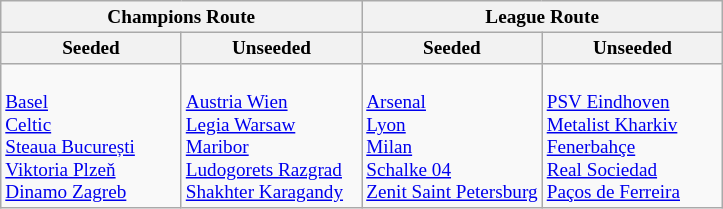<table class="wikitable" style="font-size:80%">
<tr>
<th colspan=2>Champions Route</th>
<th colspan=2>League Route</th>
</tr>
<tr>
<th width=25%>Seeded</th>
<th width=25%>Unseeded</th>
<th width=25%>Seeded</th>
<th width=25%>Unseeded</th>
</tr>
<tr>
<td valign=top><br> <a href='#'>Basel</a><br>
 <a href='#'>Celtic</a><br>
 <a href='#'>Steaua București</a><br>
 <a href='#'>Viktoria Plzeň</a><br>
 <a href='#'>Dinamo Zagreb</a></td>
<td valign=top><br> <a href='#'>Austria Wien</a><br>
 <a href='#'>Legia Warsaw</a><br>
 <a href='#'>Maribor</a><br>
 <a href='#'>Ludogorets Razgrad</a><br>
 <a href='#'>Shakhter Karagandy</a></td>
<td valign=top><br> <a href='#'>Arsenal</a><br>
 <a href='#'>Lyon</a><br>
 <a href='#'>Milan</a><br>
 <a href='#'>Schalke 04</a><br>
 <a href='#'>Zenit Saint Petersburg</a></td>
<td valign=top><br> <a href='#'>PSV Eindhoven</a><br>
 <a href='#'>Metalist Kharkiv</a><br>
 <a href='#'>Fenerbahçe</a><br>
 <a href='#'>Real Sociedad</a><br>
 <a href='#'>Paços de Ferreira</a><br></td>
</tr>
</table>
